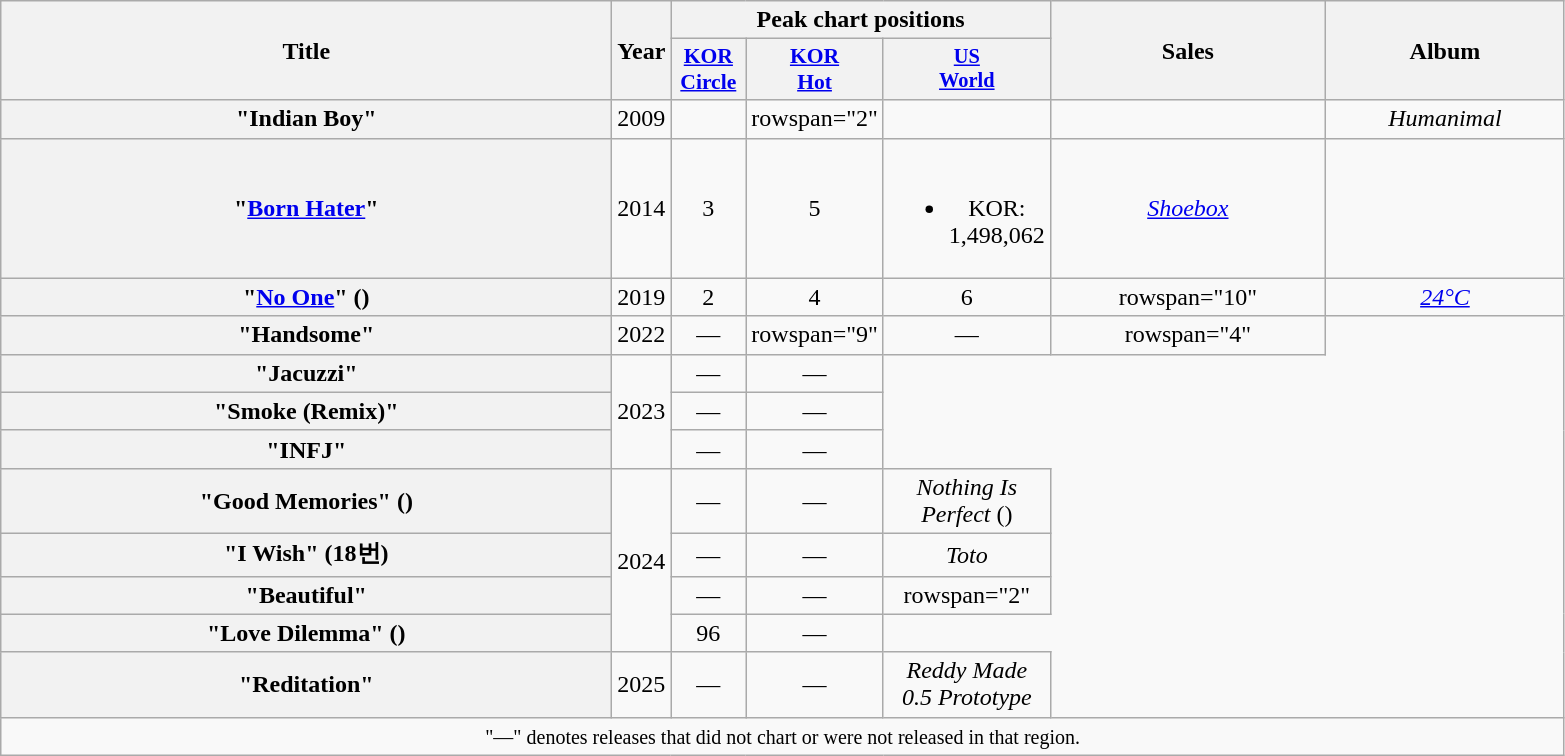<table class="wikitable plainrowheaders" style="text-align:center;">
<tr>
<th scope="col" rowspan="2" style="width:25em;">Title</th>
<th scope="col" rowspan="2" style="width:2em;">Year</th>
<th scope="col" colspan="3">Peak chart positions</th>
<th scope="col" rowspan="2" style="width:11em;">Sales</th>
<th scope="col" rowspan="2" style="width:9.5em;">Album</th>
</tr>
<tr>
<th scope="col" style="width:3em;font-size:90%"><a href='#'>KOR<br>Circle</a><br></th>
<th scope="col" style="width:3em;font-size:90%"><a href='#'>KOR<br>Hot</a><br></th>
<th scope="col" style="font-size:85%;width:3em;"><a href='#'>US<br>World</a><br></th>
</tr>
<tr>
<th scope="row">"Indian Boy" <br></th>
<td>2009</td>
<td></td>
<td>rowspan="2" </td>
<td></td>
<td></td>
<td><em>Humanimal</em></td>
</tr>
<tr>
<th scope="row">"<a href='#'>Born Hater</a>" <br></th>
<td>2014</td>
<td>3</td>
<td>5</td>
<td><br><ul><li>KOR: 1,498,062</li></ul></td>
<td><em><a href='#'>Shoebox</a></em></td>
</tr>
<tr>
<th scope="row">"<a href='#'>No One</a>" () <br></th>
<td>2019</td>
<td>2</td>
<td>4</td>
<td>6</td>
<td>rowspan="10" </td>
<td><em><a href='#'>24°C</a></em></td>
</tr>
<tr>
<th scope="row">"Handsome" <br></th>
<td>2022</td>
<td>—</td>
<td>rowspan="9" </td>
<td>—</td>
<td>rowspan="4" </td>
</tr>
<tr>
<th scope="row">"Jacuzzi" <br></th>
<td rowspan="3">2023</td>
<td>—</td>
<td>—</td>
</tr>
<tr>
<th scope="row">"Smoke (Remix)" <br></th>
<td>—</td>
<td>—</td>
</tr>
<tr>
<th scope="row">"INFJ" <br></th>
<td>—</td>
<td>—</td>
</tr>
<tr>
<th scope="row">"Good Memories" () <br></th>
<td rowspan="4">2024</td>
<td>—</td>
<td>—</td>
<td><em>Nothing Is Perfect</em> ()</td>
</tr>
<tr>
<th scope="row">"I Wish" (18번) <br></th>
<td>—</td>
<td>—</td>
<td><em>Toto</em></td>
</tr>
<tr>
<th scope="row">"Beautiful" <br></th>
<td>—</td>
<td>—</td>
<td>rowspan="2" </td>
</tr>
<tr>
<th scope="row">"Love Dilemma" () <br></th>
<td>96</td>
<td>—</td>
</tr>
<tr>
<th scope="row">"Reditation"<br></th>
<td>2025</td>
<td>—</td>
<td>—</td>
<td><em>Reddy Made 0.5 Prototype</em></td>
</tr>
<tr>
<td colspan="7"><small>"—" denotes releases that did not chart or were not released in that region.</small></td>
</tr>
</table>
